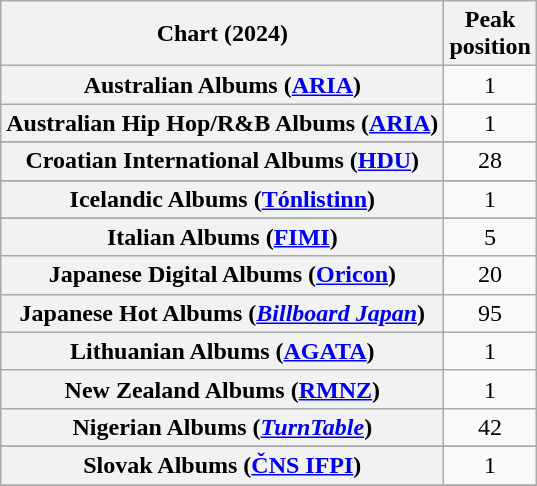<table class="wikitable sortable plainrowheaders" style="text-align:center">
<tr>
<th scope="col">Chart (2024)</th>
<th scope="col">Peak<br>position</th>
</tr>
<tr>
<th scope="row">Australian Albums (<a href='#'>ARIA</a>)</th>
<td>1</td>
</tr>
<tr>
<th scope="row">Australian Hip Hop/R&B Albums (<a href='#'>ARIA</a>)</th>
<td>1</td>
</tr>
<tr>
</tr>
<tr>
</tr>
<tr>
</tr>
<tr>
</tr>
<tr>
<th scope="row">Croatian International Albums (<a href='#'>HDU</a>)</th>
<td>28</td>
</tr>
<tr>
</tr>
<tr>
</tr>
<tr>
</tr>
<tr>
</tr>
<tr>
</tr>
<tr>
</tr>
<tr>
</tr>
<tr>
<th scope="row">Icelandic Albums (<a href='#'>Tónlistinn</a>)</th>
<td>1</td>
</tr>
<tr>
</tr>
<tr>
<th scope="row">Italian Albums (<a href='#'>FIMI</a>)</th>
<td>5</td>
</tr>
<tr>
<th scope="row">Japanese Digital Albums (<a href='#'>Oricon</a>)</th>
<td>20</td>
</tr>
<tr>
<th scope="row">Japanese Hot Albums (<em><a href='#'>Billboard Japan</a></em>)</th>
<td>95</td>
</tr>
<tr>
<th scope="row">Lithuanian Albums (<a href='#'>AGATA</a>)</th>
<td>1</td>
</tr>
<tr>
<th scope="row">New Zealand Albums (<a href='#'>RMNZ</a>)</th>
<td>1</td>
</tr>
<tr>
<th scope="row">Nigerian Albums (<a href='#'><em>TurnTable</em></a>)</th>
<td>42</td>
</tr>
<tr>
</tr>
<tr>
</tr>
<tr>
</tr>
<tr>
<th scope="row">Slovak Albums (<a href='#'>ČNS IFPI</a>)</th>
<td>1</td>
</tr>
<tr>
</tr>
<tr>
</tr>
<tr>
</tr>
<tr>
</tr>
<tr>
</tr>
<tr>
</tr>
<tr>
</tr>
<tr>
</tr>
<tr>
</tr>
</table>
